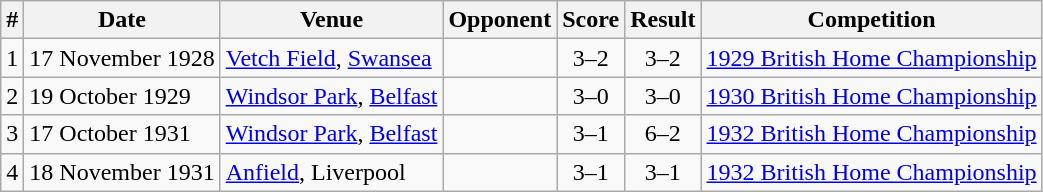<table class="wikitable">
<tr>
<th>#</th>
<th>Date</th>
<th>Venue</th>
<th>Opponent</th>
<th>Score</th>
<th>Result</th>
<th>Competition</th>
</tr>
<tr>
<td>1</td>
<td>17 November 1928</td>
<td><a href='#'>Vetch Field</a>, <a href='#'>Swansea</a></td>
<td></td>
<td align=center>3–2</td>
<td align=center>3–2</td>
<td><a href='#'>1929 British Home Championship</a></td>
</tr>
<tr>
<td>2</td>
<td>19 October 1929</td>
<td><a href='#'>Windsor Park</a>, <a href='#'>Belfast</a></td>
<td></td>
<td align=center>3–0</td>
<td align=center>3–0</td>
<td><a href='#'>1930 British Home Championship</a></td>
</tr>
<tr>
<td>3</td>
<td>17 October 1931</td>
<td><a href='#'>Windsor Park</a>, <a href='#'>Belfast</a></td>
<td></td>
<td align=center>3–1</td>
<td align=center>6–2</td>
<td><a href='#'>1932 British Home Championship</a></td>
</tr>
<tr>
<td>4</td>
<td>18 November 1931</td>
<td><a href='#'>Anfield</a>, Liverpool</td>
<td></td>
<td align=center>3–1</td>
<td align=center>3–1</td>
<td><a href='#'>1932 British Home Championship</a></td>
</tr>
</table>
